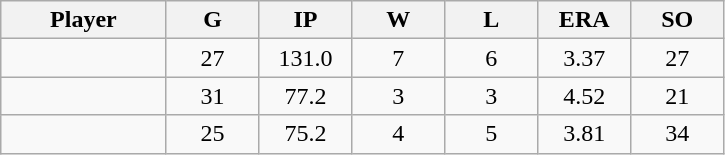<table class="wikitable sortable">
<tr>
<th bgcolor="#DDDDFF" width="16%">Player</th>
<th bgcolor="#DDDDFF" width="9%">G</th>
<th bgcolor="#DDDDFF" width="9%">IP</th>
<th bgcolor="#DDDDFF" width="9%">W</th>
<th bgcolor="#DDDDFF" width="9%">L</th>
<th bgcolor="#DDDDFF" width="9%">ERA</th>
<th bgcolor="#DDDDFF" width="9%">SO</th>
</tr>
<tr align="center">
<td></td>
<td>27</td>
<td>131.0</td>
<td>7</td>
<td>6</td>
<td>3.37</td>
<td>27</td>
</tr>
<tr align="center">
<td></td>
<td>31</td>
<td>77.2</td>
<td>3</td>
<td>3</td>
<td>4.52</td>
<td>21</td>
</tr>
<tr align="center">
<td></td>
<td>25</td>
<td>75.2</td>
<td>4</td>
<td>5</td>
<td>3.81</td>
<td>34</td>
</tr>
</table>
